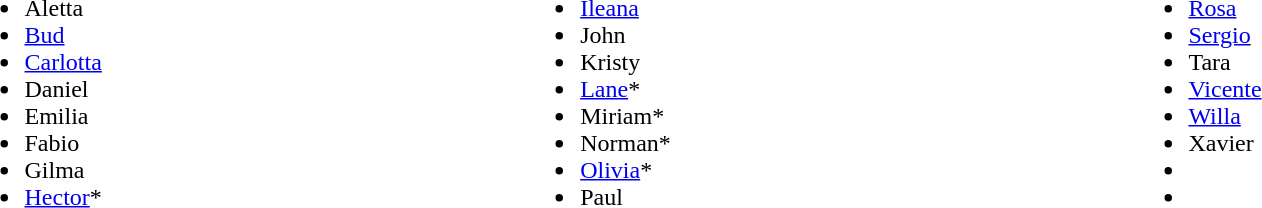<table width="90%">
<tr>
<td><br><ul><li>Aletta</li><li><a href='#'>Bud</a></li><li><a href='#'>Carlotta</a></li><li>Daniel</li><li>Emilia</li><li>Fabio</li><li>Gilma</li><li><a href='#'>Hector</a>*</li></ul></td>
<td><br><ul><li><a href='#'>Ileana</a></li><li>John</li><li>Kristy</li><li><a href='#'>Lane</a>*</li><li>Miriam*</li><li>Norman*</li><li><a href='#'>Olivia</a>*</li><li>Paul</li></ul></td>
<td><br><ul><li><a href='#'>Rosa</a></li><li><a href='#'>Sergio</a></li><li>Tara</li><li><a href='#'>Vicente</a></li><li><a href='#'>Willa</a></li><li>Xavier</li><li></li><li></li></ul></td>
</tr>
</table>
